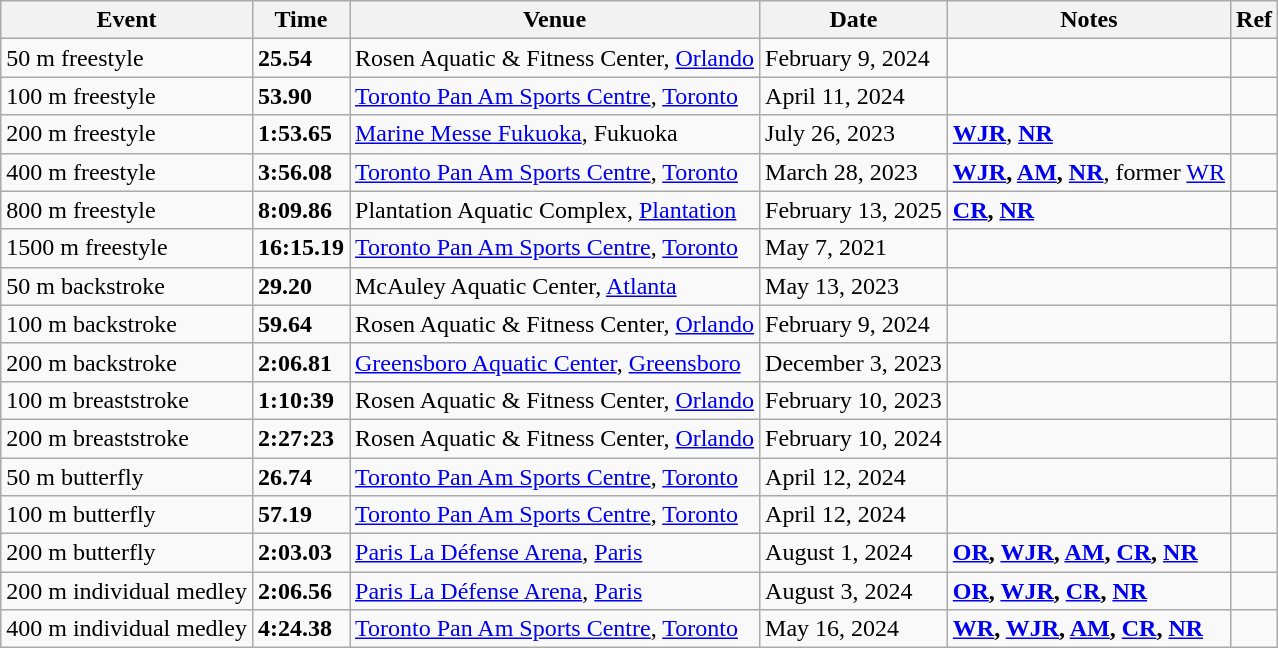<table class="wikitable">
<tr>
<th>Event</th>
<th>Time</th>
<th>Venue</th>
<th>Date</th>
<th>Notes</th>
<th>Ref</th>
</tr>
<tr>
<td>50 m freestyle</td>
<td><strong>25.54</strong></td>
<td>Rosen Aquatic & Fitness Center, <a href='#'>Orlando</a></td>
<td>February 9, 2024</td>
<td></td>
<td></td>
</tr>
<tr>
<td>100 m freestyle</td>
<td><strong>53.90</strong></td>
<td><a href='#'>Toronto Pan Am Sports Centre</a>, <a href='#'>Toronto</a></td>
<td>April 11, 2024</td>
<td></td>
<td></td>
</tr>
<tr>
<td>200 m freestyle</td>
<td><strong>1:53.65</strong></td>
<td><a href='#'>Marine Messe Fukuoka</a>, Fukuoka</td>
<td>July 26, 2023</td>
<td><strong><a href='#'>WJR</a></strong>, <strong><a href='#'>NR</a></strong></td>
<td></td>
</tr>
<tr>
<td>400 m freestyle</td>
<td><strong>3:56.08</strong></td>
<td><a href='#'>Toronto Pan Am Sports Centre</a>, <a href='#'>Toronto</a></td>
<td>March 28, 2023</td>
<td><strong><a href='#'>WJR</a>, <a href='#'>AM</a>, <a href='#'>NR</a></strong>, former <a href='#'>WR</a></td>
<td></td>
</tr>
<tr>
<td>800 m freestyle</td>
<td><strong>8:09.86</strong></td>
<td>Plantation Aquatic Complex, <a href='#'>Plantation</a></td>
<td>February 13, 2025</td>
<td><strong><a href='#'>CR</a>, <a href='#'>NR</a></strong></td>
<td></td>
</tr>
<tr>
<td>1500 m freestyle</td>
<td><strong>16:15.19</strong></td>
<td><a href='#'>Toronto Pan Am Sports Centre</a>, <a href='#'>Toronto</a></td>
<td>May 7, 2021</td>
<td></td>
<td></td>
</tr>
<tr>
<td>50 m backstroke</td>
<td><strong>29.20</strong></td>
<td>McAuley Aquatic Center, <a href='#'>Atlanta</a></td>
<td>May 13, 2023</td>
<td></td>
<td></td>
</tr>
<tr>
<td>100 m backstroke</td>
<td><strong>59.64</strong></td>
<td>Rosen Aquatic & Fitness Center, <a href='#'>Orlando</a></td>
<td>February 9, 2024</td>
<td></td>
<td></td>
</tr>
<tr>
<td>200 m backstroke</td>
<td><strong>2:06.81</strong></td>
<td><a href='#'>Greensboro Aquatic Center</a>, <a href='#'>Greensboro</a></td>
<td>December 3, 2023</td>
<td></td>
<td></td>
</tr>
<tr>
<td>100 m breaststroke</td>
<td><strong>1:10:39</strong></td>
<td>Rosen Aquatic & Fitness Center, <a href='#'>Orlando</a></td>
<td>February 10, 2023</td>
<td></td>
<td></td>
</tr>
<tr>
<td>200 m breaststroke</td>
<td><strong>2:27:23</strong></td>
<td>Rosen Aquatic & Fitness Center, <a href='#'>Orlando</a></td>
<td>February 10, 2024</td>
<td></td>
<td></td>
</tr>
<tr>
<td>50 m butterfly</td>
<td><strong>26.74</strong></td>
<td><a href='#'>Toronto Pan Am Sports Centre</a>, <a href='#'>Toronto</a></td>
<td>April 12, 2024</td>
<td></td>
<td></td>
</tr>
<tr>
<td>100 m butterfly</td>
<td><strong>57.19</strong></td>
<td><a href='#'>Toronto Pan Am Sports Centre</a>, <a href='#'>Toronto</a></td>
<td>April 12, 2024</td>
<td></td>
<td></td>
</tr>
<tr>
<td>200 m butterfly</td>
<td><strong>2:03.03</strong></td>
<td><a href='#'>Paris La Défense Arena</a>, <a href='#'>Paris</a></td>
<td>August 1, 2024</td>
<td><strong><a href='#'>OR</a>, <a href='#'>WJR</a>, <a href='#'>AM</a>, <a href='#'>CR</a>, <a href='#'>NR</a></strong></td>
<td></td>
</tr>
<tr>
<td>200 m individual medley</td>
<td><strong>2:06.56</strong></td>
<td><a href='#'>Paris La Défense Arena</a>, <a href='#'>Paris</a></td>
<td>August 3, 2024</td>
<td><strong><a href='#'>OR</a>, <a href='#'>WJR</a>, <a href='#'>CR</a>, <a href='#'>NR</a></strong></td>
<td></td>
</tr>
<tr>
<td>400 m individual medley</td>
<td><strong>4:24.38</strong></td>
<td><a href='#'>Toronto Pan Am Sports Centre</a>, <a href='#'>Toronto</a></td>
<td>May 16, 2024</td>
<td><strong><a href='#'>WR</a>, <a href='#'>WJR</a>, <a href='#'>AM</a>, <a href='#'>CR</a>, <a href='#'>NR</a></strong></td>
<td></td>
</tr>
</table>
